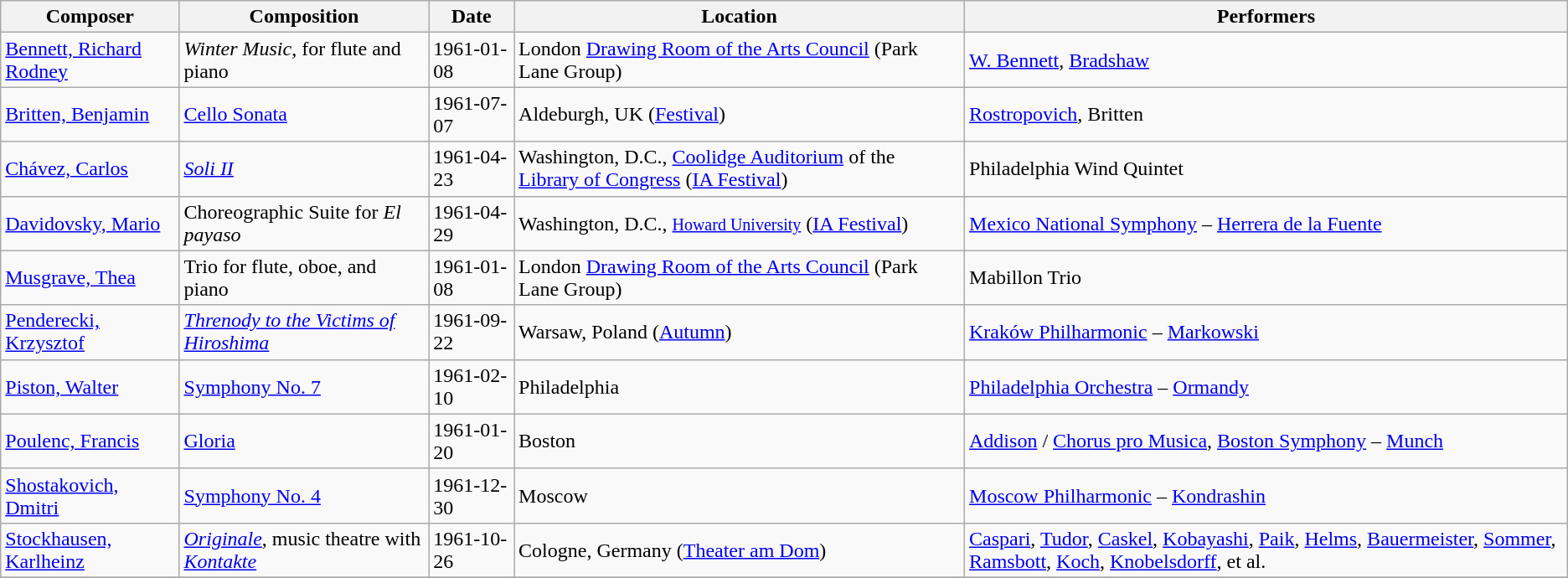<table class="wikitable sortable">
<tr>
<th>Composer</th>
<th>Composition</th>
<th>Date</th>
<th>Location</th>
<th>Performers</th>
</tr>
<tr>
<td><a href='#'>Bennett, Richard Rodney</a></td>
<td><em>Winter Music</em>, for flute and piano</td>
<td>1961-01-08</td>
<td>London <a href='#'>Drawing Room of the Arts Council</a> (Park Lane Group)</td>
<td><a href='#'>W. Bennett</a>, <a href='#'>Bradshaw</a></td>
</tr>
<tr>
<td><a href='#'>Britten, Benjamin</a></td>
<td><a href='#'>Cello Sonata</a></td>
<td>1961-07-07</td>
<td>Aldeburgh, UK (<a href='#'>Festival</a>)</td>
<td><a href='#'>Rostropovich</a>, Britten </td>
</tr>
<tr>
<td><a href='#'>Chávez, Carlos</a></td>
<td><em><a href='#'>Soli II</a></em></td>
<td>1961-04-23</td>
<td>Washington, D.C., <a href='#'>Coolidge Auditorium</a> of the <a href='#'>Library of Congress</a> (<a href='#'>IA Festival</a>)</td>
<td>Philadelphia Wind Quintet</td>
</tr>
<tr>
<td><a href='#'>Davidovsky, Mario</a></td>
<td>Choreographic Suite for <em>El payaso</em></td>
<td>1961-04-29</td>
<td>Washington, D.C., <small><a href='#'>Howard University</a></small> (<a href='#'>IA Festival</a>)</td>
<td><a href='#'>Mexico National Symphony</a> – <a href='#'>Herrera de la Fuente</a></td>
</tr>
<tr>
<td><a href='#'>Musgrave, Thea</a></td>
<td>Trio for flute, oboe, and piano</td>
<td>1961-01-08</td>
<td>London <a href='#'>Drawing Room of the Arts Council</a> (Park Lane Group)</td>
<td>Mabillon Trio</td>
</tr>
<tr>
<td><a href='#'>Penderecki, Krzysztof</a></td>
<td><em><a href='#'>Threnody to the Victims of Hiroshima</a></em></td>
<td>1961-09-22</td>
<td>Warsaw, Poland (<a href='#'>Autumn</a>)</td>
<td><a href='#'>Kraków Philharmonic</a> – <a href='#'>Markowski</a></td>
</tr>
<tr>
<td><a href='#'>Piston, Walter</a></td>
<td><a href='#'>Symphony No. 7</a></td>
<td>1961-02-10</td>
<td>Philadelphia</td>
<td><a href='#'>Philadelphia Orchestra</a> – <a href='#'>Ormandy</a></td>
</tr>
<tr>
<td><a href='#'>Poulenc, Francis</a></td>
<td><a href='#'>Gloria</a></td>
<td>1961-01-20</td>
<td>Boston</td>
<td><a href='#'>Addison</a> / <a href='#'>Chorus pro Musica</a>, <a href='#'>Boston Symphony</a> – <a href='#'>Munch</a></td>
</tr>
<tr>
<td><a href='#'>Shostakovich, Dmitri</a></td>
<td><a href='#'>Symphony No. 4</a></td>
<td>1961-12-30</td>
<td>Moscow</td>
<td><a href='#'>Moscow Philharmonic</a> – <a href='#'>Kondrashin</a></td>
</tr>
<tr>
<td><a href='#'>Stockhausen, Karlheinz</a></td>
<td><em><a href='#'>Originale</a></em>, music theatre with <em><a href='#'>Kontakte</a></em></td>
<td>1961-10-26</td>
<td>Cologne, Germany (<a href='#'>Theater am Dom</a>)</td>
<td><a href='#'>Caspari</a>, <a href='#'>Tudor</a>, <a href='#'>Caskel</a>, <a href='#'>Kobayashi</a>, <a href='#'>Paik</a>, <a href='#'>Helms</a>, <a href='#'>Bauermeister</a>, <a href='#'>Sommer</a>, <a href='#'>Ramsbott</a>, <a href='#'>Koch</a>, <a href='#'>Knobelsdorff</a>, et al.</td>
</tr>
<tr>
</tr>
</table>
